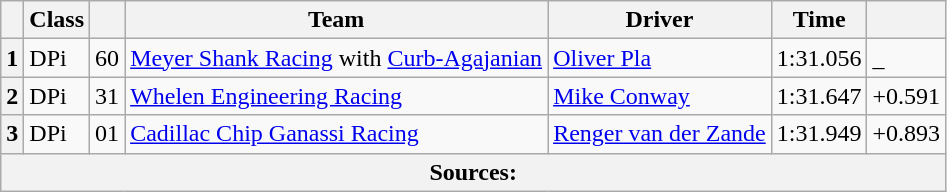<table class="wikitable">
<tr>
<th scope="col"></th>
<th scope="col">Class</th>
<th scope="col"></th>
<th scope="col">Team</th>
<th scope="col">Driver</th>
<th scope="col">Time</th>
<th scope="col"></th>
</tr>
<tr>
<th scope="row">1</th>
<td>DPi</td>
<td>60</td>
<td><a href='#'>Meyer Shank Racing</a> with <a href='#'>Curb-Agajanian</a></td>
<td><a href='#'>Oliver Pla</a></td>
<td>1:31.056</td>
<td>_</td>
</tr>
<tr>
<th scope="row">2</th>
<td>DPi</td>
<td>31</td>
<td><a href='#'>Whelen Engineering Racing</a></td>
<td><a href='#'>Mike Conway</a></td>
<td>1:31.647</td>
<td>+0.591</td>
</tr>
<tr>
<th scope="row">3</th>
<td>DPi</td>
<td>01</td>
<td><a href='#'>Cadillac Chip Ganassi Racing</a></td>
<td><a href='#'>Renger van der Zande</a></td>
<td>1:31.949</td>
<td>+0.893</td>
</tr>
<tr>
<th colspan="7">Sources:</th>
</tr>
</table>
